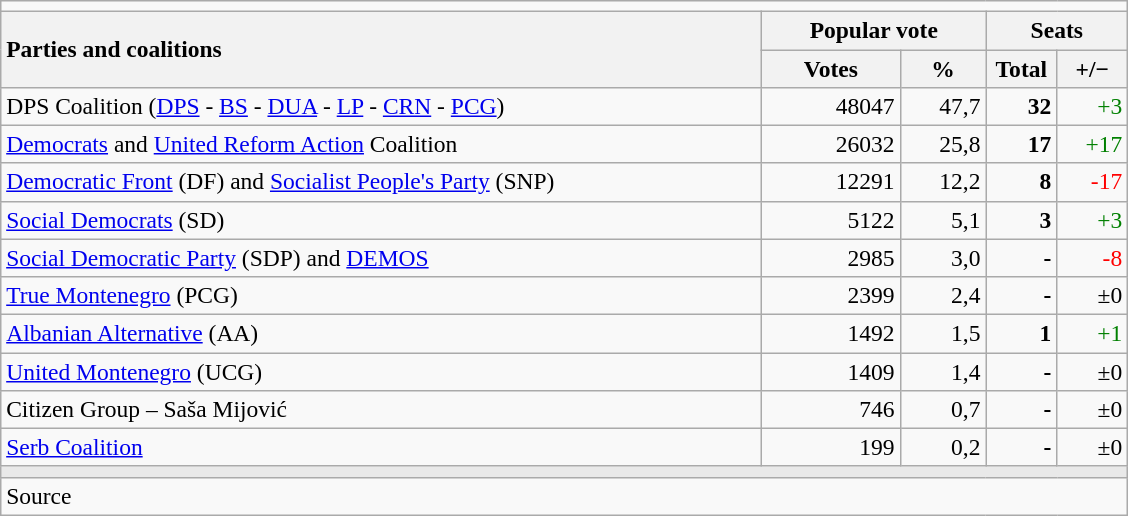<table class="wikitable" style="text-align:right; font-size:98%; margin-bottom:0">
<tr>
<td colspan="6"></td>
</tr>
<tr>
<th style="text-align:left;" rowspan="2" width="500">Parties and coalitions</th>
<th colspan="2">Popular vote</th>
<th colspan="2">Seats</th>
</tr>
<tr>
<th width="85">Votes</th>
<th width="50">%</th>
<th width="40">Total</th>
<th width="40">+/−</th>
</tr>
<tr>
<td align="left">DPS Coalition (<a href='#'>DPS</a> - <a href='#'>BS</a> - <a href='#'>DUA</a> - <a href='#'>LP</a> - <a href='#'>CRN</a> - <a href='#'>PCG</a>)</td>
<td>48047</td>
<td>47,7</td>
<td><strong>32</strong></td>
<td style="color:green;">+3</td>
</tr>
<tr>
<td align="left"><a href='#'>Democrats</a> and <a href='#'>United Reform Action</a> Coalition</td>
<td>26032</td>
<td>25,8</td>
<td><strong>17</strong></td>
<td style="color:green;">+17</td>
</tr>
<tr>
<td align="left"><a href='#'>Democratic Front</a> (DF) and <a href='#'>Socialist People's Party</a> (SNP)</td>
<td>12291</td>
<td>12,2</td>
<td><strong>8</strong></td>
<td style="color:red;">-17</td>
</tr>
<tr>
<td align="left"><a href='#'>Social Democrats</a> (SD)</td>
<td>5122</td>
<td>5,1</td>
<td><strong>3</strong></td>
<td style="color:green;">+3</td>
</tr>
<tr>
<td align="left"><a href='#'>Social Democratic Party</a> (SDP) and <a href='#'>DEMOS</a></td>
<td>2985</td>
<td>3,0</td>
<td><strong>-</strong></td>
<td style="color:red;">-8</td>
</tr>
<tr>
<td align="left"><a href='#'>True Montenegro</a> (PCG)</td>
<td>2399</td>
<td>2,4</td>
<td><strong>-</strong></td>
<td>±0</td>
</tr>
<tr>
<td align="left"><a href='#'>Albanian Alternative</a> (АА)</td>
<td>1492</td>
<td>1,5</td>
<td><strong>1</strong></td>
<td style="color:green;">+1</td>
</tr>
<tr>
<td align="left"><a href='#'>United Montenegro</a> (UCG)</td>
<td>1409</td>
<td>1,4</td>
<td><strong>-</strong></td>
<td>±0</td>
</tr>
<tr>
<td align="left">Citizen Group – Saša Mijović</td>
<td>746</td>
<td>0,7</td>
<td><strong>-</strong></td>
<td>±0</td>
</tr>
<tr>
<td align="left"><a href='#'>Serb Coalition</a></td>
<td>199</td>
<td>0,2</td>
<td><strong>-</strong></td>
<td>±0</td>
</tr>
<tr>
<td colspan="6" bgcolor="#E9E9E9"></td>
</tr>
<tr>
<td align="left" colspan="6">Source</td>
</tr>
</table>
